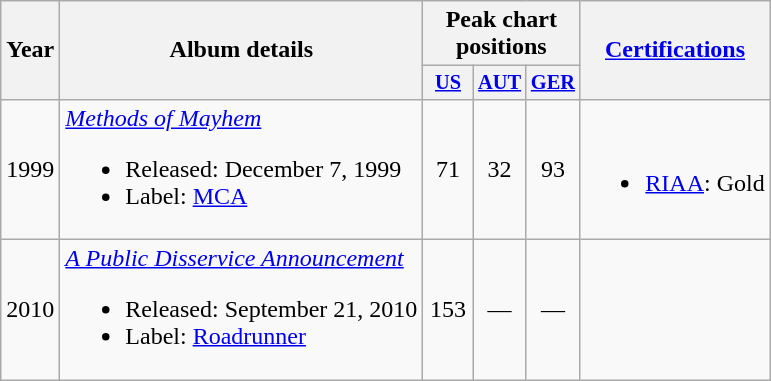<table class="wikitable">
<tr>
<th rowspan=2>Year</th>
<th rowspan=2>Album details</th>
<th colspan=3>Peak chart positions</th>
<th rowspan=2><a href='#'>Certifications</a></th>
</tr>
<tr>
<th style="width:2em;font-size:85%"><a href='#'>US</a><br></th>
<th style="width:2em;font-size:85%"><a href='#'>AUT</a><br></th>
<th style="width:2em;font-size:85%"><a href='#'>GER</a><br></th>
</tr>
<tr>
<td>1999</td>
<td><em><a href='#'>Methods of Mayhem</a></em><br><ul><li>Released: December 7, 1999</li><li>Label: <a href='#'>MCA</a></li></ul></td>
<td style="text-align:center;">71</td>
<td style="text-align:center;">32</td>
<td style="text-align:center;">93</td>
<td><br><ul><li><a href='#'>RIAA</a>: Gold</li></ul></td>
</tr>
<tr>
<td>2010</td>
<td><em><a href='#'>A Public Disservice Announcement</a></em><br><ul><li>Released: September 21, 2010</li><li>Label: <a href='#'>Roadrunner</a></li></ul></td>
<td style="text-align:center;">153</td>
<td style="text-align:center;">—</td>
<td style="text-align:center;">—</td>
<td></td>
</tr>
</table>
